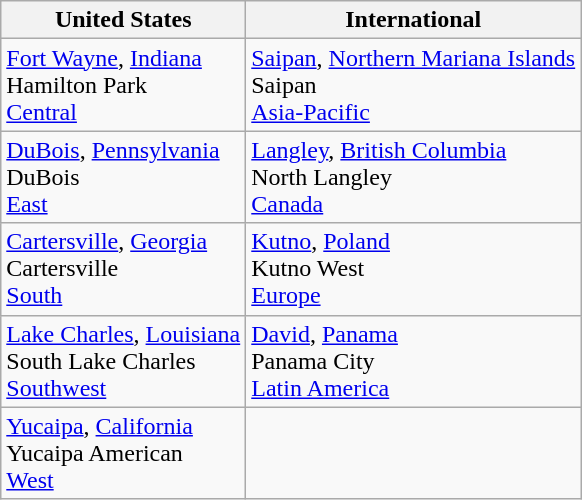<table class="wikitable">
<tr>
<th>United States</th>
<th>International</th>
</tr>
<tr>
<td> <a href='#'>Fort Wayne</a>, <a href='#'>Indiana</a><br> Hamilton Park<br><a href='#'>Central</a></td>
<td> <a href='#'>Saipan</a>, <a href='#'>Northern Mariana Islands</a><br>Saipan<br><a href='#'>Asia-Pacific</a></td>
</tr>
<tr>
<td> <a href='#'>DuBois</a>, <a href='#'>Pennsylvania</a><br> DuBois <br><a href='#'>East</a></td>
<td> <a href='#'>Langley</a>, <a href='#'>British Columbia</a><br> North Langley<br><a href='#'>Canada</a></td>
</tr>
<tr>
<td> <a href='#'>Cartersville</a>, <a href='#'>Georgia</a><br>Cartersville<br><a href='#'>South</a></td>
<td> <a href='#'>Kutno</a>, <a href='#'>Poland</a><br>Kutno West<br><a href='#'>Europe</a></td>
</tr>
<tr>
<td> <a href='#'>Lake Charles</a>, <a href='#'>Louisiana</a><br>South Lake Charles<br><a href='#'>Southwest</a></td>
<td> <a href='#'>David</a>, <a href='#'>Panama</a><br>Panama City<br><a href='#'>Latin America</a></td>
</tr>
<tr>
<td> <a href='#'>Yucaipa</a>, <a href='#'>California</a><br> Yucaipa American<br><a href='#'>West</a></td>
<td></td>
</tr>
</table>
